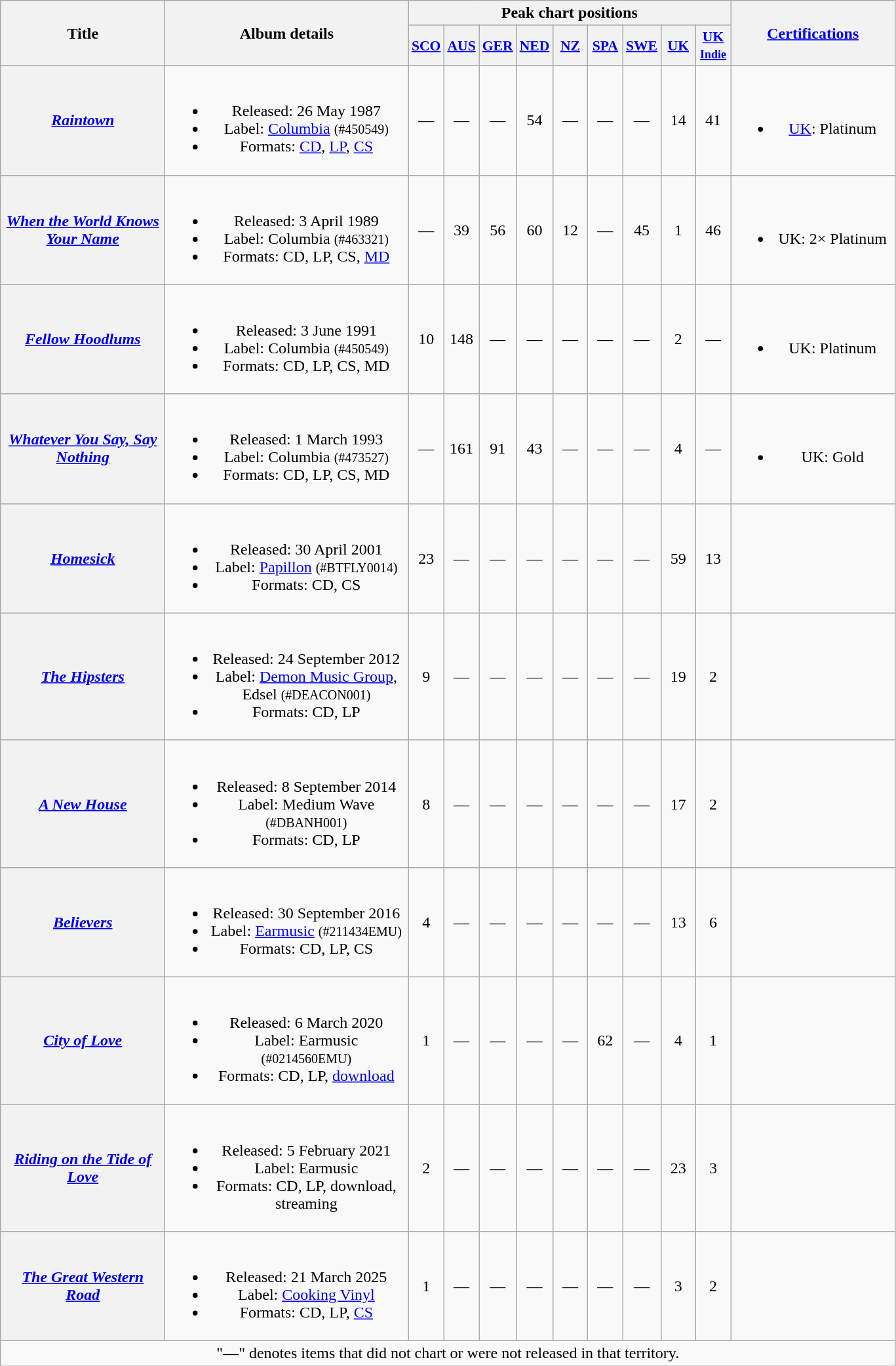<table class="wikitable plainrowheaders" style="text-align:center;">
<tr>
<th scope="col" rowspan="2" style="width:10em;">Title</th>
<th scope="col" rowspan="2" style="width:15em;">Album details</th>
<th scope="col" colspan="9">Peak chart positions</th>
<th rowspan="2" style="width:10em;"><a href='#'>Certifications</a></th>
</tr>
<tr>
<th style="width:2em;font-size:90%;"><a href='#'>SCO</a><br></th>
<th style="width:2em;font-size:90%;"><a href='#'>AUS</a><br></th>
<th style="width:2em;font-size:90%;"><a href='#'>GER</a><br></th>
<th style="width:2em;font-size:90%;"><a href='#'>NED</a><br></th>
<th style="width:2em;font-size:90%;"><a href='#'>NZ</a><br></th>
<th style="width:2em;font-size:90%;"><a href='#'>SPA</a><br></th>
<th style="width:2em;font-size:90%;"><a href='#'>SWE</a><br></th>
<th style="width:2em;font-size:90%;"><a href='#'>UK</a><br></th>
<th style="width:2em;font-size:90%;"><a href='#'>UK<br><small>Indie</small></a><br></th>
</tr>
<tr>
<th scope="row"><em><a href='#'>Raintown</a></em></th>
<td><br><ul><li>Released: 26 May 1987</li><li>Label: <a href='#'>Columbia</a> <small>(#450549)</small></li><li>Formats: <a href='#'>CD</a>, <a href='#'>LP</a>, <a href='#'>CS</a></li></ul></td>
<td>—</td>
<td>—</td>
<td>—</td>
<td>54</td>
<td>—</td>
<td>—</td>
<td>—</td>
<td>14</td>
<td>41<br></td>
<td><br><ul><li><a href='#'>UK</a>: Platinum</li></ul></td>
</tr>
<tr>
<th scope="row"><em><a href='#'>When the World Knows Your Name</a></em></th>
<td><br><ul><li>Released: 3 April 1989</li><li>Label: Columbia <small>(#463321)</small></li><li>Formats: CD, LP, CS, <a href='#'>MD</a></li></ul></td>
<td>—</td>
<td>39</td>
<td>56</td>
<td>60</td>
<td>12</td>
<td>—</td>
<td>45</td>
<td>1</td>
<td>46<br></td>
<td><br><ul><li>UK: 2× Platinum</li></ul></td>
</tr>
<tr>
<th scope="row"><em><a href='#'>Fellow Hoodlums</a></em></th>
<td><br><ul><li>Released: 3 June 1991</li><li>Label: Columbia <small>(#450549)</small></li><li>Formats: CD, LP, CS, MD</li></ul></td>
<td>10</td>
<td>148</td>
<td>—</td>
<td>—</td>
<td>—</td>
<td>—</td>
<td>—</td>
<td>2</td>
<td>—</td>
<td><br><ul><li>UK: Platinum</li></ul></td>
</tr>
<tr>
<th scope="row"><em><a href='#'>Whatever You Say, Say Nothing</a></em></th>
<td><br><ul><li>Released: 1 March 1993</li><li>Label: Columbia <small>(#473527)</small></li><li>Formats: CD, LP, CS, MD</li></ul></td>
<td>—</td>
<td>161</td>
<td>91</td>
<td>43</td>
<td>—</td>
<td>—</td>
<td>—</td>
<td>4</td>
<td>—</td>
<td><br><ul><li>UK: Gold</li></ul></td>
</tr>
<tr>
<th scope="row"><em><a href='#'>Homesick</a></em></th>
<td><br><ul><li>Released: 30 April 2001</li><li>Label: <a href='#'>Papillon</a> <small>(#BTFLY0014)</small></li><li>Formats: CD, CS</li></ul></td>
<td>23</td>
<td>—</td>
<td>—</td>
<td>—</td>
<td>—</td>
<td>—</td>
<td>—</td>
<td>59</td>
<td>13</td>
<td></td>
</tr>
<tr>
<th scope="row"><em><a href='#'>The Hipsters</a></em></th>
<td><br><ul><li>Released: 24 September 2012</li><li>Label: <a href='#'>Demon Music Group</a>, Edsel <small>(#DEACON001)</small></li><li>Formats: CD, LP</li></ul></td>
<td>9</td>
<td>—</td>
<td>—</td>
<td>—</td>
<td>—</td>
<td>—</td>
<td>—</td>
<td>19</td>
<td>2</td>
<td></td>
</tr>
<tr>
<th scope="row"><em><a href='#'>A New House</a></em></th>
<td><br><ul><li>Released: 8 September 2014</li><li>Label: Medium Wave <small>(#DBANH001)</small></li><li>Formats: CD, LP</li></ul></td>
<td>8</td>
<td>—</td>
<td>—</td>
<td>—</td>
<td>—</td>
<td>—</td>
<td>—</td>
<td>17</td>
<td>2</td>
<td></td>
</tr>
<tr>
<th scope="row"><em><a href='#'>Believers</a></em></th>
<td><br><ul><li>Released: 30 September 2016</li><li>Label: <a href='#'>Earmusic</a> <small>(#211434EMU)</small></li><li>Formats: CD, LP, CS</li></ul></td>
<td>4</td>
<td>—</td>
<td>—</td>
<td>—</td>
<td>—</td>
<td>—</td>
<td>—</td>
<td>13</td>
<td>6</td>
<td></td>
</tr>
<tr>
<th scope="row"><em><a href='#'>City of Love</a></em></th>
<td><br><ul><li>Released: 6 March 2020</li><li>Label: Earmusic <small>(#0214560EMU)</small></li><li>Formats: CD, LP, <a href='#'>download</a></li></ul></td>
<td>1</td>
<td>—</td>
<td>—</td>
<td>—</td>
<td>—</td>
<td>62</td>
<td>—</td>
<td>4</td>
<td>1</td>
<td></td>
</tr>
<tr>
<th scope="row"><em><a href='#'>Riding on the Tide of Love</a></em></th>
<td><br><ul><li>Released: 5 February 2021</li><li>Label: Earmusic</li><li>Formats: CD, LP, download, streaming</li></ul></td>
<td>2</td>
<td>—</td>
<td>—</td>
<td>—</td>
<td>—</td>
<td>—</td>
<td>—</td>
<td>23</td>
<td>3</td>
<td></td>
</tr>
<tr>
<th scope="row"><em><a href='#'>The Great Western Road</a></em></th>
<td><br><ul><li>Released: 21 March 2025</li><li>Label: <a href='#'>Cooking Vinyl</a></li><li>Formats: CD, LP, <a href='#'>CS</a></li></ul></td>
<td>1</td>
<td>—</td>
<td>—</td>
<td>—</td>
<td>—</td>
<td>—</td>
<td>—</td>
<td>3</td>
<td>2</td>
<td></td>
</tr>
<tr>
<td style="text-align:center;" colspan="15" style="font-size:90%">"—" denotes items that did not chart or were not released in that territory.</td>
</tr>
</table>
